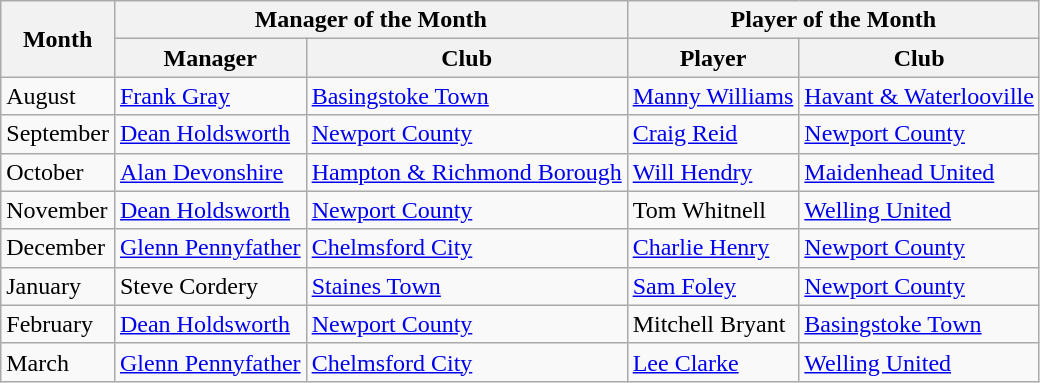<table class="wikitable">
<tr>
<th rowspan="2">Month</th>
<th colspan="2">Manager of the Month</th>
<th colspan="2">Player of the Month</th>
</tr>
<tr>
<th>Manager</th>
<th>Club</th>
<th>Player</th>
<th>Club</th>
</tr>
<tr>
<td>August</td>
<td><a href='#'>Frank Gray</a></td>
<td><a href='#'>Basingstoke Town</a></td>
<td><a href='#'>Manny Williams</a></td>
<td><a href='#'>Havant & Waterlooville</a></td>
</tr>
<tr>
<td>September</td>
<td><a href='#'>Dean Holdsworth</a></td>
<td><a href='#'>Newport County</a></td>
<td><a href='#'>Craig Reid</a></td>
<td><a href='#'>Newport County</a></td>
</tr>
<tr>
<td>October</td>
<td><a href='#'>Alan Devonshire</a></td>
<td><a href='#'>Hampton & Richmond Borough</a></td>
<td><a href='#'>Will Hendry</a></td>
<td><a href='#'>Maidenhead United</a></td>
</tr>
<tr>
<td>November</td>
<td><a href='#'>Dean Holdsworth</a></td>
<td><a href='#'>Newport County</a></td>
<td>Tom Whitnell</td>
<td><a href='#'>Welling United</a></td>
</tr>
<tr>
<td>December</td>
<td><a href='#'>Glenn Pennyfather</a></td>
<td><a href='#'>Chelmsford City</a></td>
<td><a href='#'>Charlie Henry</a></td>
<td><a href='#'>Newport County</a></td>
</tr>
<tr>
<td>January</td>
<td>Steve Cordery</td>
<td><a href='#'>Staines Town</a></td>
<td><a href='#'>Sam Foley</a></td>
<td><a href='#'>Newport County</a></td>
</tr>
<tr>
<td>February</td>
<td><a href='#'>Dean Holdsworth</a></td>
<td><a href='#'>Newport County</a></td>
<td>Mitchell Bryant</td>
<td><a href='#'>Basingstoke Town</a></td>
</tr>
<tr>
<td>March</td>
<td><a href='#'>Glenn Pennyfather</a></td>
<td><a href='#'>Chelmsford City</a></td>
<td><a href='#'>Lee Clarke</a></td>
<td><a href='#'>Welling United</a></td>
</tr>
</table>
